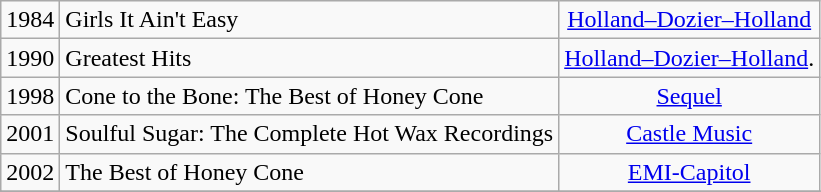<table class="wikitable" style="text-align:center;">
<tr>
<td>1984</td>
<td style="text-align:left;">Girls It Ain't Easy</td>
<td><a href='#'>Holland–Dozier–Holland</a></td>
</tr>
<tr>
<td>1990</td>
<td style="text-align:left;">Greatest Hits</td>
<td><a href='#'>Holland–Dozier–Holland</a>.</td>
</tr>
<tr>
<td>1998</td>
<td style="text-align:left;">Cone to the Bone: The Best of Honey Cone</td>
<td><a href='#'>Sequel</a></td>
</tr>
<tr>
<td>2001</td>
<td style="text-align:left;">Soulful Sugar: The Complete Hot Wax Recordings</td>
<td><a href='#'>Castle Music</a></td>
</tr>
<tr>
<td>2002</td>
<td style="text-align:left;">The Best of Honey Cone</td>
<td><a href='#'>EMI-Capitol</a></td>
</tr>
<tr>
</tr>
<tr>
</tr>
</table>
